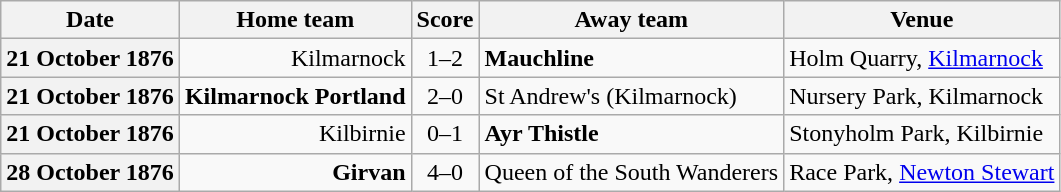<table class="wikitable football-result-list" style="max-width: 80em; text-align: center">
<tr>
<th scope="col">Date</th>
<th scope="col">Home team</th>
<th scope="col">Score</th>
<th scope="col">Away team</th>
<th scope="col">Venue</th>
</tr>
<tr>
<th scope="row">21 October 1876</th>
<td align=right>Kilmarnock</td>
<td>1–2</td>
<td align=left><strong>Mauchline</strong></td>
<td align=left>Holm Quarry, <a href='#'>Kilmarnock</a></td>
</tr>
<tr>
<th scope="row">21 October 1876</th>
<td align=right><strong>Kilmarnock Portland</strong></td>
<td>2–0</td>
<td align=left>St Andrew's (Kilmarnock)</td>
<td align=left>Nursery Park, Kilmarnock</td>
</tr>
<tr>
<th scope="row">21 October 1876</th>
<td align=right>Kilbirnie</td>
<td>0–1</td>
<td align=left><strong>Ayr Thistle</strong></td>
<td align=left>Stonyholm Park, Kilbirnie</td>
</tr>
<tr>
<th scope="row">28 October 1876</th>
<td align=right><strong>Girvan</strong></td>
<td>4–0</td>
<td align=left>Queen of the South Wanderers</td>
<td align=left>Race Park, <a href='#'>Newton Stewart</a></td>
</tr>
</table>
